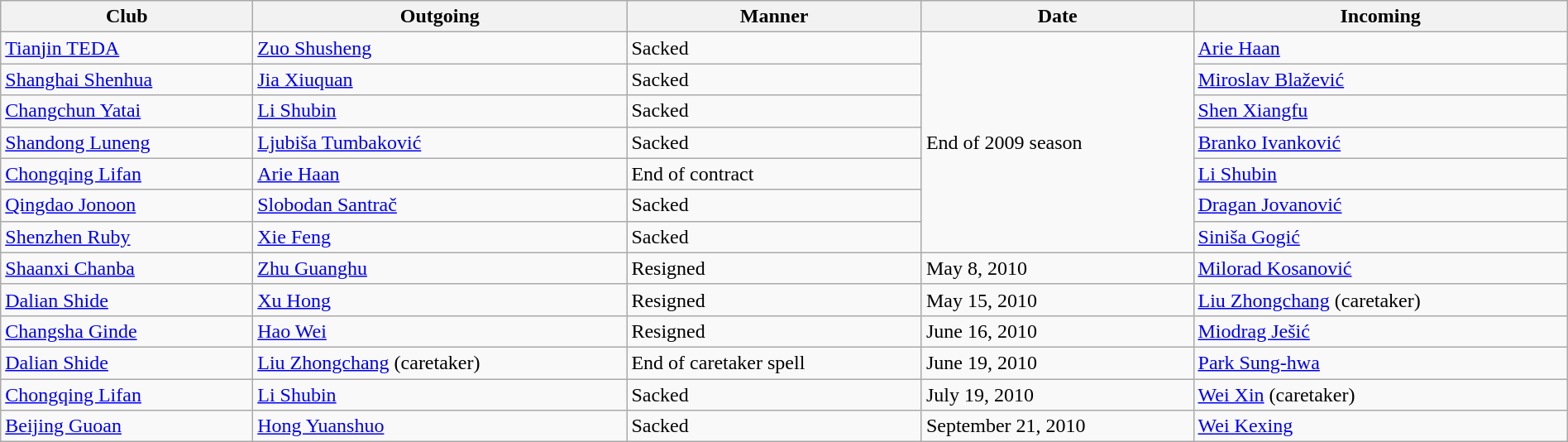<table class="wikitable" style="width:100%;">
<tr>
<th>Club</th>
<th>Outgoing</th>
<th>Manner</th>
<th>Date</th>
<th>Incoming</th>
</tr>
<tr>
<td><a href='#'>Tianjin TEDA</a></td>
<td> <a href='#'>Zuo Shusheng</a></td>
<td>Sacked</td>
<td rowspan=7>End of 2009 season</td>
<td> <a href='#'>Arie Haan</a></td>
</tr>
<tr>
<td><a href='#'>Shanghai Shenhua</a></td>
<td> <a href='#'>Jia Xiuquan</a></td>
<td>Sacked</td>
<td> <a href='#'>Miroslav Blažević</a></td>
</tr>
<tr>
<td><a href='#'>Changchun Yatai</a></td>
<td> <a href='#'>Li Shubin</a></td>
<td>Sacked</td>
<td> <a href='#'>Shen Xiangfu</a></td>
</tr>
<tr>
<td><a href='#'>Shandong Luneng</a></td>
<td> <a href='#'>Ljubiša Tumbaković</a></td>
<td>Sacked</td>
<td> <a href='#'>Branko Ivanković</a></td>
</tr>
<tr>
<td><a href='#'>Chongqing Lifan</a></td>
<td> <a href='#'>Arie Haan</a></td>
<td>End of contract</td>
<td> <a href='#'>Li Shubin</a></td>
</tr>
<tr>
<td><a href='#'>Qingdao Jonoon</a></td>
<td> <a href='#'>Slobodan Santrač</a></td>
<td>Sacked</td>
<td> <a href='#'>Dragan Jovanović</a></td>
</tr>
<tr>
<td><a href='#'>Shenzhen Ruby</a></td>
<td> <a href='#'>Xie Feng</a></td>
<td>Sacked</td>
<td> <a href='#'>Siniša Gogić</a></td>
</tr>
<tr>
<td><a href='#'>Shaanxi Chanba</a></td>
<td> <a href='#'>Zhu Guanghu</a></td>
<td>Resigned</td>
<td>May 8, 2010</td>
<td> <a href='#'>Milorad Kosanović</a></td>
</tr>
<tr>
<td><a href='#'>Dalian Shide</a></td>
<td> <a href='#'>Xu Hong</a></td>
<td>Resigned</td>
<td>May 15, 2010</td>
<td> <a href='#'>Liu Zhongchang</a> (caretaker)</td>
</tr>
<tr>
<td><a href='#'>Changsha Ginde</a></td>
<td> <a href='#'>Hao Wei</a></td>
<td>Resigned</td>
<td>June 16, 2010</td>
<td> <a href='#'>Miodrag Ješić</a></td>
</tr>
<tr>
<td><a href='#'>Dalian Shide</a></td>
<td> <a href='#'>Liu Zhongchang</a> (caretaker)</td>
<td>End of caretaker spell</td>
<td>June 19, 2010</td>
<td> <a href='#'>Park Sung-hwa</a></td>
</tr>
<tr>
<td><a href='#'>Chongqing Lifan</a></td>
<td> <a href='#'>Li Shubin</a></td>
<td>Sacked</td>
<td>July 19, 2010</td>
<td> <a href='#'>Wei Xin</a> (caretaker)</td>
</tr>
<tr>
<td><a href='#'>Beijing Guoan</a></td>
<td> <a href='#'>Hong Yuanshuo</a></td>
<td>Sacked</td>
<td>September 21, 2010</td>
<td> <a href='#'>Wei Kexing</a></td>
</tr>
</table>
